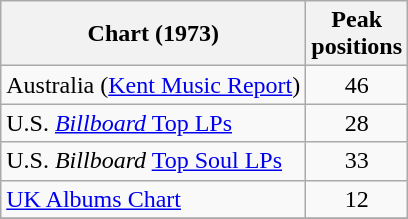<table class="wikitable">
<tr>
<th>Chart (1973)</th>
<th>Peak<br>positions</th>
</tr>
<tr>
<td>Australia (<a href='#'>Kent Music Report</a>)</td>
<td style="text-align:center;">46</td>
</tr>
<tr>
<td>U.S. <a href='#'><em>Billboard</em> Top LPs</a></td>
<td align="center">28</td>
</tr>
<tr>
<td>U.S. <em>Billboard</em> <a href='#'>Top Soul LPs</a></td>
<td align="center">33</td>
</tr>
<tr>
<td><a href='#'>UK Albums Chart</a></td>
<td align="center">12</td>
</tr>
<tr>
</tr>
</table>
